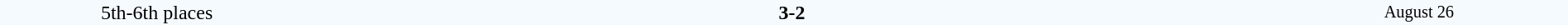<table style="width: 100%; background:#F5FAFF;" cellspacing="0">
<tr>
<td align=center rowspan=3 width=20%>5th-6th places</td>
</tr>
<tr>
<td width=24% align=right><strong></strong></td>
<td align=center width=13%><strong>3-2</strong></td>
<td width=24%><strong></strong></td>
<td style=font-size:85% rowspan=3 align=center>August 26</td>
</tr>
</table>
